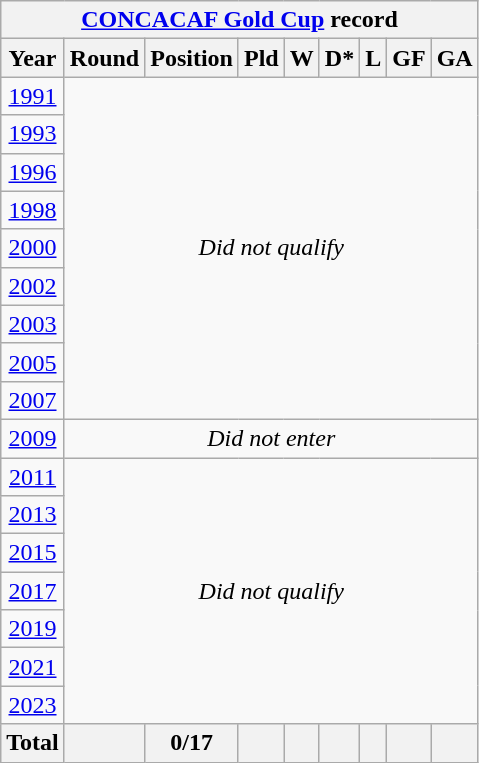<table class="wikitable" style="text-align: center;">
<tr>
<th colspan=10><a href='#'>CONCACAF Gold Cup</a> record</th>
</tr>
<tr>
<th>Year</th>
<th>Round</th>
<th>Position</th>
<th>Pld</th>
<th>W</th>
<th>D*</th>
<th>L</th>
<th>GF</th>
<th>GA</th>
</tr>
<tr>
<td> <a href='#'>1991</a></td>
<td colspan=8 rowspan=9><em>Did not qualify</em></td>
</tr>
<tr>
<td>  <a href='#'>1993</a></td>
</tr>
<tr>
<td> <a href='#'>1996</a></td>
</tr>
<tr>
<td> <a href='#'>1998</a></td>
</tr>
<tr>
<td> <a href='#'>2000</a></td>
</tr>
<tr>
<td> <a href='#'>2002</a></td>
</tr>
<tr>
<td>  <a href='#'>2003</a></td>
</tr>
<tr>
<td> <a href='#'>2005</a></td>
</tr>
<tr>
<td> <a href='#'>2007</a></td>
</tr>
<tr>
<td> <a href='#'>2009</a></td>
<td colspan=8><em>Did not enter</em></td>
</tr>
<tr>
<td> <a href='#'>2011</a></td>
<td colspan=8 rowspan=7><em>Did not qualify</em></td>
</tr>
<tr>
<td> <a href='#'>2013</a></td>
</tr>
<tr>
<td>  <a href='#'>2015</a></td>
</tr>
<tr>
<td> <a href='#'>2017</a></td>
</tr>
<tr>
<td>   <a href='#'>2019</a></td>
</tr>
<tr>
<td> <a href='#'>2021</a></td>
</tr>
<tr>
<td>  <a href='#'>2023</a></td>
</tr>
<tr>
<th>Total</th>
<th></th>
<th>0/17</th>
<th></th>
<th></th>
<th></th>
<th></th>
<th></th>
<th></th>
</tr>
</table>
